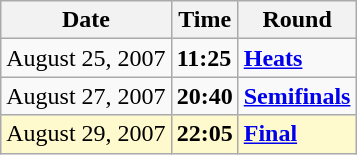<table class="wikitable">
<tr>
<th>Date</th>
<th>Time</th>
<th>Round</th>
</tr>
<tr>
<td>August 25, 2007</td>
<td><strong>11:25</strong></td>
<td><strong><a href='#'>Heats</a></strong></td>
</tr>
<tr>
<td>August 27, 2007</td>
<td><strong>20:40</strong></td>
<td><strong><a href='#'>Semifinals</a></strong></td>
</tr>
<tr style=background:lemonchiffon>
<td>August 29, 2007</td>
<td><strong>22:05</strong></td>
<td><strong><a href='#'>Final</a></strong></td>
</tr>
</table>
